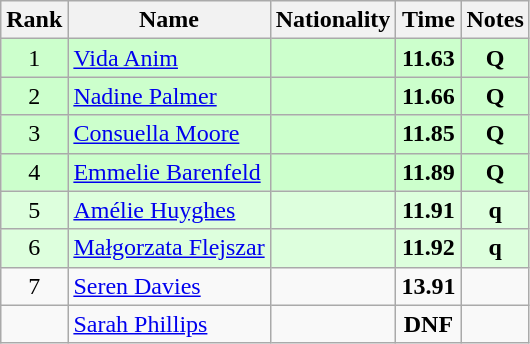<table class="wikitable sortable" style="text-align:center">
<tr>
<th>Rank</th>
<th>Name</th>
<th>Nationality</th>
<th>Time</th>
<th>Notes</th>
</tr>
<tr bgcolor=ccffcc>
<td>1</td>
<td align=left><a href='#'>Vida Anim</a></td>
<td align=left></td>
<td><strong>11.63</strong></td>
<td><strong>Q</strong></td>
</tr>
<tr bgcolor=ccffcc>
<td>2</td>
<td align=left><a href='#'>Nadine Palmer</a></td>
<td align=left></td>
<td><strong>11.66</strong></td>
<td><strong>Q</strong></td>
</tr>
<tr bgcolor=ccffcc>
<td>3</td>
<td align=left><a href='#'>Consuella Moore</a></td>
<td align=left></td>
<td><strong>11.85</strong></td>
<td><strong>Q</strong></td>
</tr>
<tr bgcolor=ccffcc>
<td>4</td>
<td align=left><a href='#'>Emmelie Barenfeld</a></td>
<td align=left></td>
<td><strong>11.89</strong></td>
<td><strong>Q</strong></td>
</tr>
<tr bgcolor=ddffdd>
<td>5</td>
<td align=left><a href='#'>Amélie Huyghes</a></td>
<td align=left></td>
<td><strong>11.91</strong></td>
<td><strong>q</strong></td>
</tr>
<tr bgcolor=ddffdd>
<td>6</td>
<td align=left><a href='#'>Małgorzata Flejszar</a></td>
<td align=left></td>
<td><strong>11.92</strong></td>
<td><strong>q</strong></td>
</tr>
<tr>
<td>7</td>
<td align=left><a href='#'>Seren Davies</a></td>
<td align=left></td>
<td><strong>13.91</strong></td>
<td></td>
</tr>
<tr>
<td></td>
<td align=left><a href='#'>Sarah Phillips</a></td>
<td align=left></td>
<td><strong>DNF</strong></td>
<td></td>
</tr>
</table>
